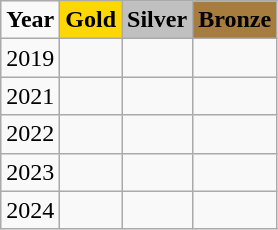<table class="wikitable">
<tr>
<td><strong>Year</strong></td>
<td !align="center" bgcolor="gold" colspan="1"><strong>Gold</strong></td>
<td !align="center" bgcolor="silver" colspan="1"><strong>Silver</strong></td>
<td !align="center" bgcolor="#a67d3d" colspan="1"><strong>Bronze</strong></td>
</tr>
<tr>
<td>2019</td>
<td></td>
<td></td>
<td></td>
</tr>
<tr>
<td>2021</td>
<td></td>
<td></td>
<td></td>
</tr>
<tr>
<td>2022</td>
<td></td>
<td></td>
<td></td>
</tr>
<tr>
<td>2023</td>
<td></td>
<td></td>
<td></td>
</tr>
<tr>
<td>2024</td>
<td></td>
<td></td>
<td></td>
</tr>
</table>
